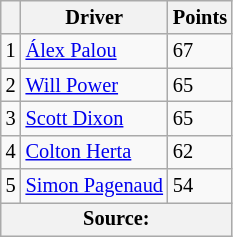<table class="wikitable" style="font-size: 85%;">
<tr>
<th scope="col"></th>
<th scope="col">Driver</th>
<th scope="col">Points</th>
</tr>
<tr>
<td align="center">1</td>
<td> <a href='#'>Álex Palou</a></td>
<td align="left">67</td>
</tr>
<tr>
<td align="center">2</td>
<td> <a href='#'>Will Power</a></td>
<td align="left">65</td>
</tr>
<tr>
<td align="center">3</td>
<td> <a href='#'>Scott Dixon</a></td>
<td align="left">65</td>
</tr>
<tr>
<td align="center">4</td>
<td> <a href='#'>Colton Herta</a></td>
<td align="left">62</td>
</tr>
<tr>
<td align="center">5</td>
<td> <a href='#'>Simon Pagenaud</a></td>
<td align="left">54</td>
</tr>
<tr>
<th colspan=4>Source:</th>
</tr>
</table>
